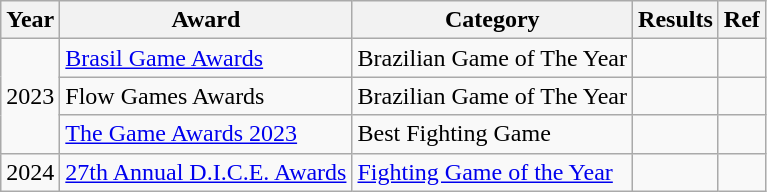<table class="wikitable sortable">
<tr>
<th>Year</th>
<th>Award</th>
<th>Category</th>
<th>Results</th>
<th>Ref</th>
</tr>
<tr>
<td style="text-align:center;" rowspan="3">2023</td>
<td><a href='#'>Brasil Game Awards</a></td>
<td>Brazilian Game of The Year</td>
<td></td>
<td style="text-align:center;"></td>
</tr>
<tr>
<td>Flow Games Awards</td>
<td>Brazilian Game of The Year</td>
<td></td>
<td style="text-align:center;"></td>
</tr>
<tr>
<td><a href='#'>The Game Awards 2023</a></td>
<td>Best Fighting Game</td>
<td></td>
<td style="text-align:center;"></td>
</tr>
<tr>
<td style="text-align:center;">2024</td>
<td><a href='#'>27th Annual D.I.C.E. Awards</a></td>
<td><a href='#'>Fighting Game of the Year</a></td>
<td></td>
<td style="text-align:center;"></td>
</tr>
</table>
